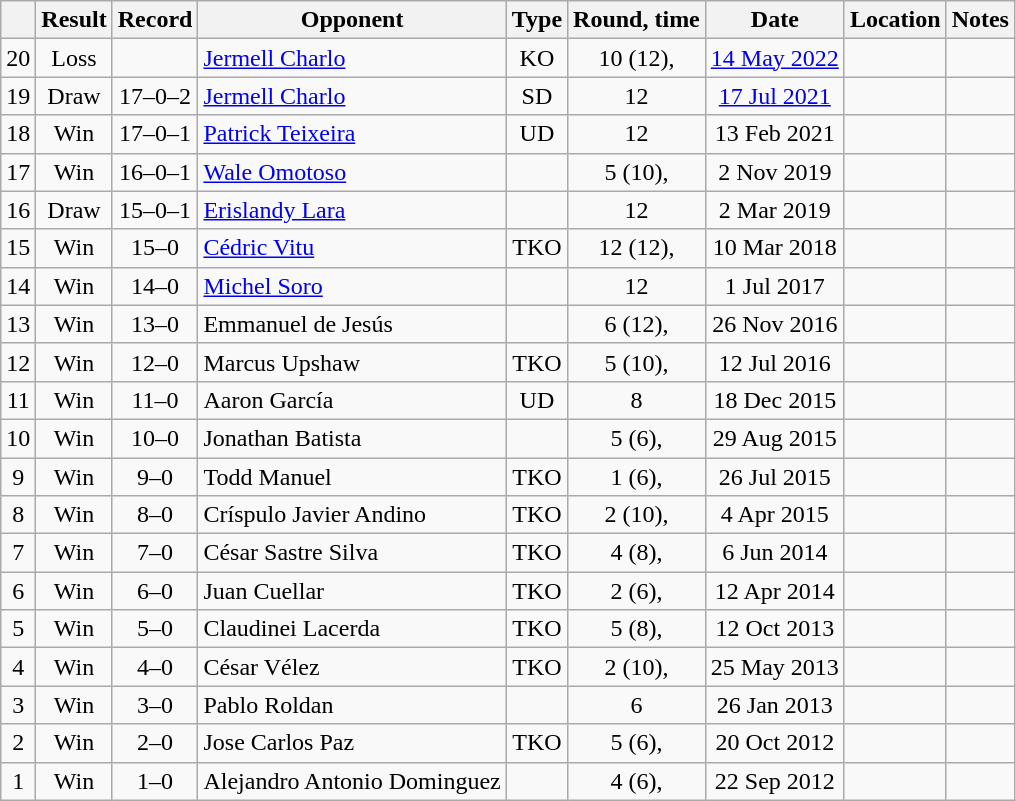<table class="wikitable" style="text-align:center">
<tr>
<th></th>
<th>Result</th>
<th>Record</th>
<th>Opponent</th>
<th>Type</th>
<th>Round, time</th>
<th>Date</th>
<th>Location</th>
<th>Notes</th>
</tr>
<tr>
<td>20</td>
<td>Loss</td>
<td></td>
<td style="text-align:left;"><a href='#'>Jermell Charlo</a></td>
<td>KO</td>
<td>10 (12), </td>
<td><a href='#'>14 May 2022</a></td>
<td style="text-align:left;"></td>
<td style="text-align:left;"></td>
</tr>
<tr>
<td>19</td>
<td>Draw</td>
<td>17–0–2</td>
<td style="text-align:left;"><a href='#'>Jermell Charlo</a></td>
<td>SD</td>
<td>12</td>
<td><a href='#'>17 Jul 2021</a></td>
<td style="text-align:left;"></td>
<td style="text-align:left;"></td>
</tr>
<tr>
<td>18</td>
<td>Win</td>
<td>17–0–1</td>
<td style="text-align:left;"><a href='#'>Patrick Teixeira</a></td>
<td>UD</td>
<td>12</td>
<td>13 Feb 2021</td>
<td style="text-align:left;"></td>
<td style="text-align:left;"></td>
</tr>
<tr>
<td>17</td>
<td>Win</td>
<td>16–0–1</td>
<td style="text-align:left;"><a href='#'>Wale Omotoso</a></td>
<td></td>
<td>5 (10), </td>
<td>2 Nov 2019</td>
<td style="text-align:left;"></td>
<td style="text-align:left;"></td>
</tr>
<tr>
<td>16</td>
<td>Draw</td>
<td>15–0–1</td>
<td style="text-align:left;"><a href='#'>Erislandy Lara</a></td>
<td></td>
<td>12</td>
<td>2 Mar 2019</td>
<td style="text-align:left;"></td>
<td style="text-align:left;"></td>
</tr>
<tr>
<td>15</td>
<td>Win</td>
<td>15–0</td>
<td style="text-align:left;"><a href='#'>Cédric Vitu</a></td>
<td>TKO</td>
<td>12 (12), </td>
<td>10 Mar 2018</td>
<td style="text-align:left;"></td>
<td style="text-align:left;"></td>
</tr>
<tr>
<td>14</td>
<td>Win</td>
<td>14–0</td>
<td style="text-align:left;"><a href='#'>Michel Soro</a></td>
<td></td>
<td>12</td>
<td>1 Jul 2017</td>
<td style="text-align:left;"></td>
<td style="text-align:left;"></td>
</tr>
<tr>
<td>13</td>
<td>Win</td>
<td>13–0</td>
<td style="text-align:left;">Emmanuel de Jesús</td>
<td></td>
<td>6 (12), </td>
<td>26 Nov 2016</td>
<td style="text-align:left;"></td>
<td style="text-align:left;"></td>
</tr>
<tr>
<td>12</td>
<td>Win</td>
<td>12–0</td>
<td style="text-align:left;">Marcus Upshaw</td>
<td>TKO</td>
<td>5 (10), </td>
<td>12 Jul 2016</td>
<td style="text-align:left;"></td>
<td style="text-align:left;"></td>
</tr>
<tr>
<td>11</td>
<td>Win</td>
<td>11–0</td>
<td style="text-align:left;">Aaron García</td>
<td>UD</td>
<td>8</td>
<td>18 Dec 2015</td>
<td style="text-align:left;"></td>
<td style="text-align:left;"></td>
</tr>
<tr>
<td>10</td>
<td>Win</td>
<td>10–0</td>
<td style="text-align:left;">Jonathan Batista</td>
<td></td>
<td>5 (6), </td>
<td>29 Aug 2015</td>
<td style="text-align:left;"></td>
<td style="text-align:left;"></td>
</tr>
<tr>
<td>9</td>
<td>Win</td>
<td>9–0</td>
<td style="text-align:left;">Todd Manuel</td>
<td>TKO</td>
<td>1 (6), </td>
<td>26 Jul 2015</td>
<td style="text-align:left;"></td>
<td style="text-align:left;"></td>
</tr>
<tr>
<td>8</td>
<td>Win</td>
<td>8–0</td>
<td style="text-align:left;">Críspulo Javier Andino</td>
<td>TKO</td>
<td>2 (10), </td>
<td>4 Apr 2015</td>
<td style="text-align:left;"></td>
<td style="text-align:left;"></td>
</tr>
<tr>
<td>7</td>
<td>Win</td>
<td>7–0</td>
<td style="text-align:left;">César Sastre Silva</td>
<td>TKO</td>
<td>4 (8), </td>
<td>6 Jun 2014</td>
<td style="text-align:left;"></td>
<td style="text-align:left;"></td>
</tr>
<tr>
<td>6</td>
<td>Win</td>
<td>6–0</td>
<td style="text-align:left;">Juan Cuellar</td>
<td>TKO</td>
<td>2 (6), </td>
<td>12 Apr 2014</td>
<td style="text-align:left;"></td>
<td style="text-align:left;"></td>
</tr>
<tr>
<td>5</td>
<td>Win</td>
<td>5–0</td>
<td style="text-align:left;">Claudinei Lacerda</td>
<td>TKO</td>
<td>5 (8), </td>
<td>12 Oct 2013</td>
<td style="text-align:left;"></td>
<td style="text-align:left;"></td>
</tr>
<tr>
<td>4</td>
<td>Win</td>
<td>4–0</td>
<td style="text-align:left;">César Vélez</td>
<td>TKO</td>
<td>2 (10), </td>
<td>25 May 2013</td>
<td style="text-align:left;"></td>
<td style="text-align:left;"></td>
</tr>
<tr>
<td>3</td>
<td>Win</td>
<td>3–0</td>
<td style="text-align:left;">Pablo Roldan</td>
<td></td>
<td>6</td>
<td>26 Jan 2013</td>
<td style="text-align:left;"></td>
<td style="text-align:left;"></td>
</tr>
<tr>
<td>2</td>
<td>Win</td>
<td>2–0</td>
<td style="text-align:left;">Jose Carlos Paz</td>
<td>TKO</td>
<td>5 (6), </td>
<td>20 Oct 2012</td>
<td style="text-align:left;"></td>
<td style="text-align:left;"></td>
</tr>
<tr>
<td>1</td>
<td>Win</td>
<td>1–0</td>
<td style="text-align:left;">Alejandro Antonio Dominguez</td>
<td></td>
<td>4 (6), </td>
<td>22 Sep 2012</td>
<td style="text-align:left;"></td>
<td style="text-align:left;"></td>
</tr>
</table>
